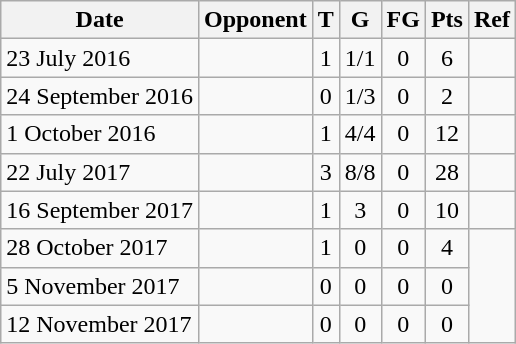<table class="wikitable" style="text-align:center;">
<tr>
<th>Date</th>
<th>Opponent</th>
<th>T</th>
<th>G</th>
<th>FG</th>
<th>Pts</th>
<th>Ref</th>
</tr>
<tr>
<td style="text-align:left;">23 July 2016</td>
<td style="text-align:left;"></td>
<td>1</td>
<td>1/1</td>
<td>0</td>
<td>6</td>
<td></td>
</tr>
<tr>
<td style="text-align:left;">24 September 2016</td>
<td style="text-align:left;"></td>
<td>0</td>
<td>1/3</td>
<td>0</td>
<td>2</td>
<td></td>
</tr>
<tr>
<td style="text-align:left;">1 October 2016</td>
<td style="text-align:left;"></td>
<td>1</td>
<td>4/4</td>
<td>0</td>
<td>12</td>
<td></td>
</tr>
<tr>
<td style="text-align:left;">22 July 2017</td>
<td style="text-align:left;"></td>
<td>3</td>
<td>8/8</td>
<td>0</td>
<td>28</td>
<td></td>
</tr>
<tr>
<td style="text-align:left;">16 September 2017</td>
<td style="text-align:left;"></td>
<td>1</td>
<td>3</td>
<td>0</td>
<td>10</td>
<td></td>
</tr>
<tr>
<td style="text-align:left;">28 October 2017</td>
<td style="text-align:left;"></td>
<td>1</td>
<td>0</td>
<td>0</td>
<td>4</td>
<td rowspan=3></td>
</tr>
<tr>
<td style="text-align:left;">5 November 2017</td>
<td style="text-align:left;"></td>
<td>0</td>
<td>0</td>
<td>0</td>
<td>0</td>
</tr>
<tr>
<td style="text-align:left;">12 November 2017</td>
<td style="text-align:left;"></td>
<td>0</td>
<td>0</td>
<td>0</td>
<td>0</td>
</tr>
</table>
